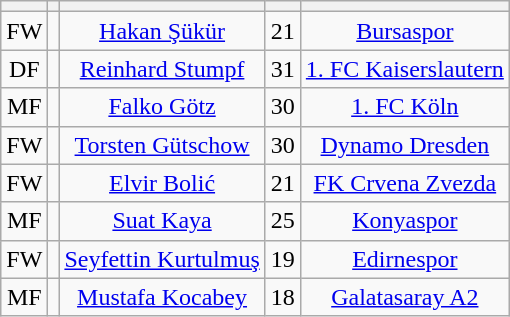<table class="wikitable sortable" style="text-align: center">
<tr>
<th></th>
<th></th>
<th></th>
<th></th>
<th></th>
</tr>
<tr>
<td>FW</td>
<td></td>
<td><a href='#'>Hakan Şükür</a></td>
<td>21</td>
<td><a href='#'>Bursaspor</a></td>
</tr>
<tr>
<td>DF</td>
<td></td>
<td><a href='#'>Reinhard Stumpf</a></td>
<td>31</td>
<td><a href='#'>1. FC Kaiserslautern</a></td>
</tr>
<tr>
<td>MF</td>
<td></td>
<td><a href='#'>Falko Götz</a></td>
<td>30</td>
<td><a href='#'>1. FC Köln</a></td>
</tr>
<tr>
<td>FW</td>
<td></td>
<td><a href='#'>Torsten Gütschow</a></td>
<td>30</td>
<td><a href='#'>Dynamo Dresden</a></td>
</tr>
<tr>
<td>FW</td>
<td></td>
<td><a href='#'>Elvir Bolić</a></td>
<td>21</td>
<td><a href='#'>FK Crvena Zvezda</a></td>
</tr>
<tr>
<td>MF</td>
<td></td>
<td><a href='#'>Suat Kaya</a></td>
<td>25</td>
<td><a href='#'>Konyaspor</a></td>
</tr>
<tr>
<td>FW</td>
<td></td>
<td><a href='#'>Seyfettin Kurtulmuş</a></td>
<td>19</td>
<td><a href='#'>Edirnespor</a></td>
</tr>
<tr>
<td>MF</td>
<td></td>
<td><a href='#'>Mustafa Kocabey</a></td>
<td>18</td>
<td><a href='#'>Galatasaray A2</a></td>
</tr>
</table>
